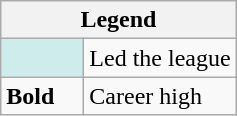<table class="wikitable">
<tr>
<th colspan="2">Legend</th>
</tr>
<tr>
<td style="background:#cfecec; width:3em;"></td>
<td>Led the league</td>
</tr>
<tr>
<td><strong>Bold</strong></td>
<td>Career high</td>
</tr>
</table>
